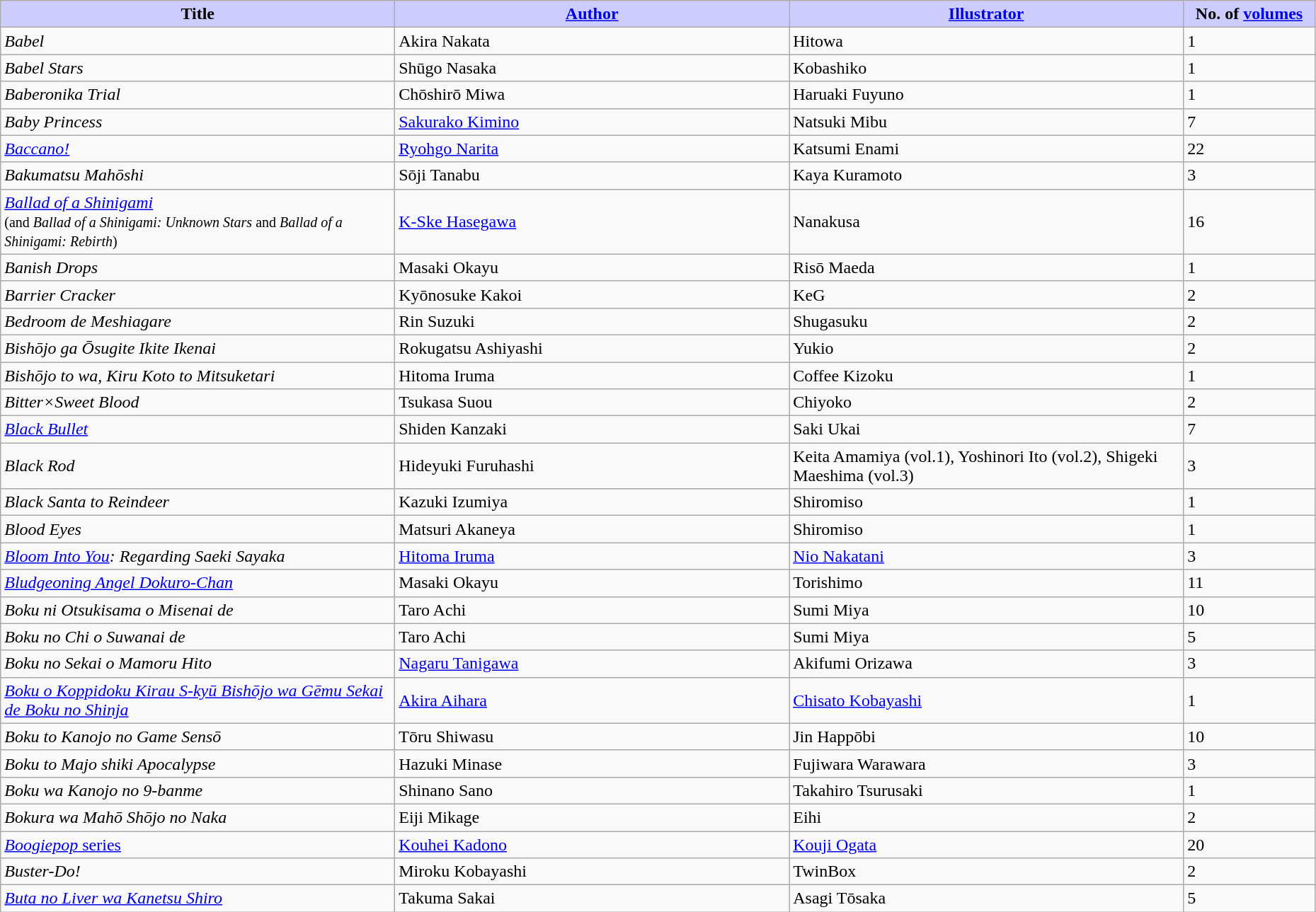<table class="wikitable" style="width: 98%;">
<tr>
<th width=30% style="background:#ccf;">Title</th>
<th width=30% style="background:#ccf;"><a href='#'>Author</a></th>
<th width=30% style="background:#ccf;"><a href='#'>Illustrator</a></th>
<th width=10% style="background:#ccf;">No. of <a href='#'>volumes</a></th>
</tr>
<tr>
<td><em>Babel</em></td>
<td>Akira Nakata</td>
<td>Hitowa</td>
<td>1</td>
</tr>
<tr>
<td><em>Babel Stars</em></td>
<td>Shūgo Nasaka</td>
<td>Kobashiko</td>
<td>1</td>
</tr>
<tr>
<td><em>Baberonika Trial</em></td>
<td>Chōshirō Miwa</td>
<td>Haruaki Fuyuno</td>
<td>1</td>
</tr>
<tr>
<td><em>Baby Princess</em></td>
<td><a href='#'>Sakurako Kimino</a></td>
<td>Natsuki Mibu</td>
<td>7</td>
</tr>
<tr>
<td><em><a href='#'>Baccano!</a></em></td>
<td><a href='#'>Ryohgo Narita</a></td>
<td>Katsumi Enami</td>
<td>22</td>
</tr>
<tr>
<td><em>Bakumatsu Mahōshi</em></td>
<td>Sōji Tanabu</td>
<td>Kaya Kuramoto</td>
<td>3</td>
</tr>
<tr>
<td><em><a href='#'>Ballad of a Shinigami</a></em><br><small>(and <em>Ballad of a Shinigami: Unknown Stars</em> and <em>Ballad of a Shinigami: Rebirth</em>)</small></td>
<td><a href='#'>K-Ske Hasegawa</a></td>
<td>Nanakusa</td>
<td>16</td>
</tr>
<tr>
<td><em>Banish Drops</em></td>
<td>Masaki Okayu</td>
<td>Risō Maeda</td>
<td>1</td>
</tr>
<tr>
<td><em>Barrier Cracker</em></td>
<td>Kyōnosuke Kakoi</td>
<td>KeG</td>
<td>2</td>
</tr>
<tr>
<td><em>Bedroom de Meshiagare</em></td>
<td>Rin Suzuki</td>
<td>Shugasuku</td>
<td>2</td>
</tr>
<tr>
<td><em>Bishōjo ga Ōsugite Ikite Ikenai</em></td>
<td>Rokugatsu Ashiyashi</td>
<td>Yukio</td>
<td>2</td>
</tr>
<tr>
<td><em>Bishōjo to wa, Kiru Koto to Mitsuketari</em></td>
<td>Hitoma Iruma</td>
<td>Coffee Kizoku</td>
<td>1</td>
</tr>
<tr>
<td><em>Bitter×Sweet Blood</em></td>
<td>Tsukasa Suou</td>
<td>Chiyoko</td>
<td>2</td>
</tr>
<tr>
<td><em><a href='#'>Black Bullet</a></em></td>
<td>Shiden Kanzaki</td>
<td>Saki Ukai</td>
<td>7</td>
</tr>
<tr>
<td><em>Black Rod</em></td>
<td>Hideyuki Furuhashi</td>
<td>Keita Amamiya (vol.1), Yoshinori Ito (vol.2), Shigeki Maeshima (vol.3)</td>
<td>3</td>
</tr>
<tr>
<td><em>Black Santa to Reindeer</em></td>
<td>Kazuki Izumiya</td>
<td>Shiromiso</td>
<td>1</td>
</tr>
<tr>
<td><em>Blood Eyes</em></td>
<td>Matsuri Akaneya</td>
<td>Shiromiso</td>
<td>1</td>
</tr>
<tr>
<td><em><a href='#'>Bloom Into You</a>: Regarding Saeki Sayaka</em></td>
<td><a href='#'>Hitoma Iruma</a></td>
<td><a href='#'>Nio Nakatani</a></td>
<td>3</td>
</tr>
<tr>
<td><em><a href='#'>Bludgeoning Angel Dokuro-Chan</a></em></td>
<td>Masaki Okayu</td>
<td>Torishimo</td>
<td>11</td>
</tr>
<tr>
<td><em>Boku ni Otsukisama o Misenai de</em></td>
<td>Taro Achi</td>
<td>Sumi Miya</td>
<td>10</td>
</tr>
<tr>
<td><em>Boku no Chi o Suwanai de</em></td>
<td>Taro Achi</td>
<td>Sumi Miya</td>
<td>5</td>
</tr>
<tr>
<td><em>Boku no Sekai o Mamoru Hito</em></td>
<td><a href='#'>Nagaru Tanigawa</a></td>
<td>Akifumi Orizawa</td>
<td>3</td>
</tr>
<tr>
<td><em><a href='#'>Boku o Koppidoku Kirau S-kyū Bishōjo wa Gēmu Sekai de Boku no Shinja</a></em></td>
<td><a href='#'>Akira Aihara</a></td>
<td><a href='#'>Chisato Kobayashi</a></td>
<td>1</td>
</tr>
<tr>
<td><em>Boku to Kanojo no Game Sensō</em></td>
<td>Tōru Shiwasu</td>
<td>Jin Happōbi</td>
<td>10</td>
</tr>
<tr>
<td><em>Boku to Majo shiki Apocalypse</em></td>
<td>Hazuki Minase</td>
<td>Fujiwara Warawara</td>
<td>3</td>
</tr>
<tr>
<td><em>Boku wa Kanojo no 9-banme</em></td>
<td>Shinano Sano</td>
<td>Takahiro Tsurusaki</td>
<td>1</td>
</tr>
<tr>
<td><em>Bokura wa Mahō Shōjo no Naka</em></td>
<td>Eiji Mikage</td>
<td>Eihi</td>
<td>2</td>
</tr>
<tr>
<td><a href='#'><em>Boogiepop</em> series</a></td>
<td><a href='#'>Kouhei Kadono</a></td>
<td><a href='#'>Kouji Ogata</a></td>
<td>20</td>
</tr>
<tr>
<td><em>Buster-Do!</em></td>
<td>Miroku Kobayashi</td>
<td>TwinBox</td>
<td>2</td>
</tr>
<tr>
<td><em><a href='#'>Buta no Liver wa Kanetsu Shiro</a></em></td>
<td>Takuma Sakai</td>
<td>Asagi Tōsaka</td>
<td>5</td>
</tr>
</table>
